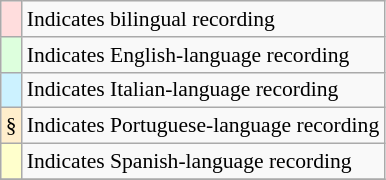<table class="wikitable" style="font-size:90%;">
<tr>
<td style="background-color:#FFDDDD"></td>
<td>Indicates bilingual recording</td>
</tr>
<tr>
<td style="background-color:#DDFFDD"></td>
<td>Indicates English-language recording</td>
</tr>
<tr>
<td style="background-color:#ccf2ff"></td>
<td>Indicates Italian-language recording</td>
</tr>
<tr>
<td style="background-color:#ffeecc">§</td>
<td>Indicates Portuguese-language recording</td>
</tr>
<tr>
<td style="background-color:#FFFFCC"></td>
<td>Indicates Spanish-language recording</td>
</tr>
<tr>
</tr>
</table>
